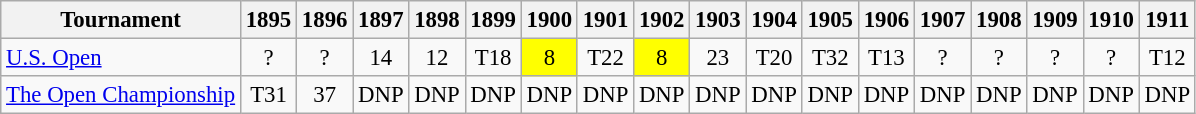<table class="wikitable" style="font-size:95%;text-align:center;">
<tr>
<th>Tournament</th>
<th>1895</th>
<th>1896</th>
<th>1897</th>
<th>1898</th>
<th>1899</th>
<th>1900</th>
<th>1901</th>
<th>1902</th>
<th>1903</th>
<th>1904</th>
<th>1905</th>
<th>1906</th>
<th>1907</th>
<th>1908</th>
<th>1909</th>
<th>1910</th>
<th>1911</th>
</tr>
<tr>
<td align="left"><a href='#'>U.S. Open</a></td>
<td>?</td>
<td>?</td>
<td>14</td>
<td>12</td>
<td>T18</td>
<td style="background:yellow;">8</td>
<td>T22</td>
<td style="background:yellow;">8</td>
<td>23</td>
<td>T20</td>
<td>T32</td>
<td>T13</td>
<td>?</td>
<td>?</td>
<td>?</td>
<td>?</td>
<td>T12</td>
</tr>
<tr>
<td align="left"><a href='#'>The Open Championship</a></td>
<td>T31</td>
<td>37</td>
<td>DNP</td>
<td>DNP</td>
<td>DNP</td>
<td>DNP</td>
<td>DNP</td>
<td>DNP</td>
<td>DNP</td>
<td>DNP</td>
<td>DNP</td>
<td>DNP</td>
<td>DNP</td>
<td>DNP</td>
<td>DNP</td>
<td>DNP</td>
<td>DNP</td>
</tr>
</table>
